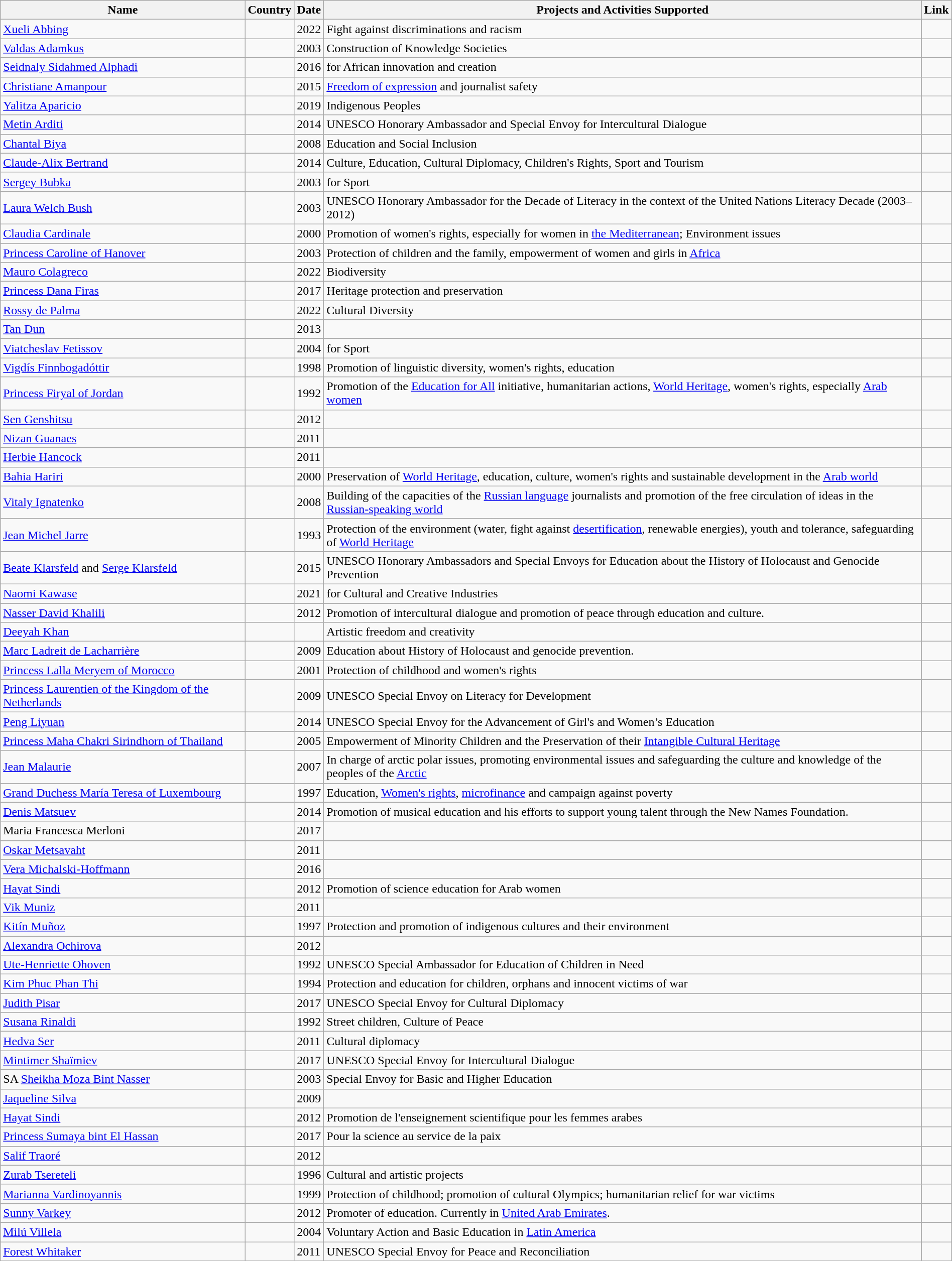<table class="wikitable sortable" style="width: 100%;">
<tr>
<th>Name</th>
<th>Country</th>
<th>Date</th>
<th>Projects and Activities Supported</th>
<th>Link</th>
</tr>
<tr>
<td><a href='#'>Xueli Abbing</a></td>
<td></td>
<td>2022</td>
<td>Fight against discriminations and racism</td>
<td></td>
</tr>
<tr>
<td><a href='#'>Valdas Adamkus</a></td>
<td></td>
<td>2003</td>
<td>Construction of Knowledge Societies</td>
<td></td>
</tr>
<tr>
<td><a href='#'>Seidnaly Sidahmed Alphadi</a></td>
<td></td>
<td>2016</td>
<td>for African innovation and creation</td>
<td></td>
</tr>
<tr>
<td><a href='#'>Christiane Amanpour</a></td>
<td></td>
<td>2015</td>
<td><a href='#'>Freedom of expression</a> and journalist safety</td>
<td></td>
</tr>
<tr>
<td><a href='#'>Yalitza Aparicio</a></td>
<td></td>
<td>2019</td>
<td>Indigenous Peoples</td>
<td></td>
</tr>
<tr>
<td><a href='#'>Metin Arditi</a></td>
<td></td>
<td>2014</td>
<td>UNESCO Honorary Ambassador and Special Envoy for Intercultural Dialogue</td>
<td></td>
</tr>
<tr>
<td><a href='#'>Chantal Biya</a></td>
<td></td>
<td>2008</td>
<td>Education and Social Inclusion</td>
<td></td>
</tr>
<tr>
<td><a href='#'>Claude-Alix Bertrand</a></td>
<td></td>
<td>2014</td>
<td>Culture, Education, Cultural Diplomacy, Children's Rights, Sport and Tourism</td>
<td></td>
</tr>
<tr>
<td><a href='#'>Sergey Bubka</a></td>
<td></td>
<td>2003</td>
<td>for Sport</td>
<td></td>
</tr>
<tr>
<td><a href='#'>Laura Welch Bush</a></td>
<td></td>
<td>2003</td>
<td>UNESCO Honorary Ambassador for the Decade of Literacy in the context of the United Nations Literacy Decade (2003–2012)</td>
<td></td>
</tr>
<tr>
<td><a href='#'>Claudia Cardinale</a></td>
<td></td>
<td>2000</td>
<td>Promotion of women's rights, especially for women in <a href='#'>the Mediterranean</a>; Environment issues</td>
<td></td>
</tr>
<tr>
<td><a href='#'>Princess Caroline of Hanover</a></td>
<td></td>
<td>2003</td>
<td>Protection of children and the family, empowerment of women and girls in <a href='#'>Africa</a></td>
<td></td>
</tr>
<tr>
<td><a href='#'>Mauro Colagreco</a></td>
<td></td>
<td>2022</td>
<td>Biodiversity</td>
<td></td>
</tr>
<tr>
<td><a href='#'>Princess Dana Firas</a></td>
<td></td>
<td>2017</td>
<td>Heritage protection and preservation</td>
<td></td>
</tr>
<tr>
<td><a href='#'>Rossy de Palma</a></td>
<td></td>
<td>2022</td>
<td>Cultural Diversity</td>
<td></td>
</tr>
<tr>
<td><a href='#'>Tan Dun</a></td>
<td></td>
<td>2013</td>
<td></td>
<td></td>
</tr>
<tr>
<td><a href='#'>Viatcheslav Fetissov</a></td>
<td></td>
<td>2004</td>
<td>for Sport</td>
<td></td>
</tr>
<tr>
<td><a href='#'>Vigdís Finnbogadóttir</a></td>
<td></td>
<td>1998</td>
<td>Promotion of linguistic diversity, women's rights, education</td>
<td></td>
</tr>
<tr>
<td><a href='#'>Princess Firyal of Jordan</a></td>
<td></td>
<td>1992</td>
<td>Promotion of the <a href='#'>Education for All</a> initiative, humanitarian actions, <a href='#'>World Heritage</a>, women's rights, especially <a href='#'>Arab women</a></td>
<td></td>
</tr>
<tr>
<td><a href='#'>Sen Genshitsu</a></td>
<td></td>
<td>2012</td>
<td></td>
<td></td>
</tr>
<tr>
<td><a href='#'>Nizan Guanaes</a></td>
<td></td>
<td>2011</td>
<td></td>
<td></td>
</tr>
<tr>
<td><a href='#'>Herbie Hancock</a></td>
<td></td>
<td>2011</td>
<td></td>
<td></td>
</tr>
<tr>
<td><a href='#'>Bahia Hariri</a></td>
<td></td>
<td>2000</td>
<td>Preservation of <a href='#'>World Heritage</a>, education, culture, women's rights and sustainable development in the <a href='#'>Arab world</a></td>
<td></td>
</tr>
<tr>
<td><a href='#'>Vitaly Ignatenko</a></td>
<td></td>
<td>2008</td>
<td>Building of the capacities of the <a href='#'>Russian language</a> journalists and promotion of the free circulation of ideas in the <a href='#'>Russian-speaking world</a></td>
<td></td>
</tr>
<tr>
<td><a href='#'>Jean Michel Jarre</a></td>
<td></td>
<td>1993</td>
<td>Protection of the environment (water, fight against <a href='#'>desertification</a>, renewable energies), youth and tolerance, safeguarding of <a href='#'>World Heritage</a></td>
<td></td>
</tr>
<tr>
<td><a href='#'>Beate Klarsfeld</a> and <a href='#'>Serge Klarsfeld</a></td>
<td></td>
<td>2015</td>
<td>UNESCO Honorary Ambassadors and Special Envoys for Education about the History of Holocaust and Genocide Prevention</td>
<td></td>
</tr>
<tr>
<td><a href='#'>Naomi Kawase</a></td>
<td></td>
<td>2021</td>
<td>for Cultural and Creative Industries</td>
<td></td>
</tr>
<tr>
<td><a href='#'>Nasser David Khalili</a></td>
<td></td>
<td>2012</td>
<td>Promotion of intercultural dialogue and promotion of peace through education and culture.</td>
<td></td>
</tr>
<tr>
<td><a href='#'>Deeyah Khan</a></td>
<td></td>
<td></td>
<td>Artistic freedom and creativity</td>
<td></td>
</tr>
<tr>
<td><a href='#'>Marc Ladreit de Lacharrière</a></td>
<td></td>
<td>2009</td>
<td>Education about History of Holocaust and genocide prevention.</td>
<td></td>
</tr>
<tr>
<td><a href='#'>Princess Lalla Meryem of Morocco</a></td>
<td></td>
<td>2001</td>
<td>Protection of childhood and women's rights</td>
<td></td>
</tr>
<tr>
<td><a href='#'>Princess Laurentien of the Kingdom of the Netherlands</a></td>
<td></td>
<td>2009</td>
<td>UNESCO Special Envoy on Literacy for Development</td>
<td></td>
</tr>
<tr>
<td><a href='#'>Peng Liyuan</a></td>
<td></td>
<td>2014</td>
<td>UNESCO Special Envoy for the Advancement of Girl's and Women’s Education</td>
<td></td>
</tr>
<tr>
<td><a href='#'>Princess Maha Chakri Sirindhorn of Thailand</a></td>
<td></td>
<td>2005</td>
<td>Empowerment of Minority Children and the Preservation of their <a href='#'>Intangible Cultural Heritage</a></td>
<td></td>
</tr>
<tr>
<td><a href='#'>Jean Malaurie</a></td>
<td></td>
<td>2007</td>
<td>In charge of arctic polar issues, promoting environmental issues and safeguarding the culture and knowledge of the peoples of the <a href='#'>Arctic</a></td>
<td></td>
</tr>
<tr>
<td><a href='#'>Grand Duchess María Teresa of Luxembourg</a></td>
<td></td>
<td>1997</td>
<td>Education, <a href='#'>Women's rights</a>, <a href='#'>microfinance</a> and campaign against poverty</td>
<td></td>
</tr>
<tr>
<td><a href='#'>Denis Matsuev</a></td>
<td></td>
<td>2014</td>
<td>Promotion of musical education and his efforts to support young talent through the New Names Foundation.</td>
<td></td>
</tr>
<tr>
<td>Maria Francesca Merloni</td>
<td></td>
<td>2017</td>
<td></td>
<td></td>
</tr>
<tr>
<td><a href='#'>Oskar Metsavaht</a></td>
<td></td>
<td>2011</td>
<td></td>
<td></td>
</tr>
<tr>
<td><a href='#'>Vera Michalski-Hoffmann</a></td>
<td></td>
<td>2016</td>
<td></td>
<td></td>
</tr>
<tr>
<td><a href='#'>Hayat Sindi</a></td>
<td></td>
<td>2012</td>
<td>Promotion of science education for Arab women</td>
<td></td>
</tr>
<tr>
<td><a href='#'>Vik Muniz</a></td>
<td></td>
<td>2011</td>
<td></td>
<td></td>
</tr>
<tr>
<td><a href='#'>Kitín Muñoz</a></td>
<td></td>
<td>1997</td>
<td>Protection and promotion of indigenous cultures and their environment</td>
<td></td>
</tr>
<tr>
<td><a href='#'>Alexandra Ochirova</a></td>
<td></td>
<td>2012</td>
<td></td>
<td></td>
</tr>
<tr>
<td><a href='#'>Ute-Henriette Ohoven</a></td>
<td></td>
<td>1992</td>
<td>UNESCO Special Ambassador for Education of Children in Need</td>
<td></td>
</tr>
<tr>
<td><a href='#'>Kim Phuc Phan Thi</a></td>
<td></td>
<td>1994</td>
<td>Protection and education for children, orphans and innocent victims of war</td>
<td></td>
</tr>
<tr>
<td><a href='#'>Judith Pisar</a></td>
<td></td>
<td>2017</td>
<td>UNESCO Special Envoy for Cultural Diplomacy</td>
<td></td>
</tr>
<tr>
<td><a href='#'>Susana Rinaldi</a></td>
<td></td>
<td>1992</td>
<td>Street children, Culture of Peace</td>
<td></td>
</tr>
<tr>
<td><a href='#'>Hedva Ser</a></td>
<td></td>
<td>2011</td>
<td>Cultural diplomacy</td>
<td></td>
</tr>
<tr>
<td><a href='#'>Mintimer Shaïmiev</a></td>
<td></td>
<td>2017</td>
<td>UNESCO Special Envoy for Intercultural Dialogue</td>
<td></td>
</tr>
<tr>
<td>SA <a href='#'>Sheikha Moza Bint Nasser</a></td>
<td></td>
<td>2003</td>
<td>Special Envoy for Basic and Higher Education</td>
<td></td>
</tr>
<tr>
<td><a href='#'>Jaqueline Silva</a></td>
<td></td>
<td>2009</td>
<td></td>
<td></td>
</tr>
<tr>
<td><a href='#'>Hayat Sindi</a></td>
<td></td>
<td>2012</td>
<td>Promotion de l'enseignement scientifique pour les femmes arabes</td>
<td></td>
</tr>
<tr>
<td><a href='#'>Princess Sumaya bint El Hassan</a></td>
<td></td>
<td>2017</td>
<td>Pour la science au service de la paix</td>
<td></td>
</tr>
<tr>
<td><a href='#'>Salif Traoré</a></td>
<td></td>
<td>2012</td>
<td></td>
<td></td>
</tr>
<tr>
<td><a href='#'>Zurab Tsereteli</a></td>
<td></td>
<td>1996</td>
<td>Cultural and artistic projects</td>
<td></td>
</tr>
<tr>
<td><a href='#'>Marianna Vardinoyannis</a></td>
<td></td>
<td>1999</td>
<td>Protection of childhood; promotion of cultural Olympics; humanitarian relief for war victims</td>
<td></td>
</tr>
<tr>
<td><a href='#'>Sunny Varkey</a></td>
<td></td>
<td>2012</td>
<td>Promoter of education. Currently in <a href='#'>United Arab Emirates</a>.</td>
<td></td>
</tr>
<tr>
<td><a href='#'>Milú Villela</a></td>
<td></td>
<td>2004</td>
<td>Voluntary Action and Basic Education in <a href='#'>Latin America</a></td>
<td></td>
</tr>
<tr>
<td><a href='#'>Forest Whitaker</a></td>
<td></td>
<td>2011</td>
<td>UNESCO Special Envoy for Peace and Reconciliation</td>
<td></td>
</tr>
</table>
